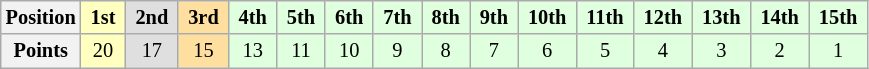<table class="wikitable" style="font-size:85%; text-align:center">
<tr>
<th>Position</th>
<td style="background:#ffffbf;"> <strong>1st</strong> </td>
<td style="background:#dfdfdf;"> <strong>2nd</strong> </td>
<td style="background:#ffdf9f;"> <strong>3rd</strong> </td>
<td style="background:#dfffdf;"> <strong>4th</strong> </td>
<td style="background:#dfffdf;"> <strong>5th</strong> </td>
<td style="background:#dfffdf;"> <strong>6th</strong> </td>
<td style="background:#dfffdf;"> <strong>7th</strong> </td>
<td style="background:#dfffdf;"> <strong>8th</strong> </td>
<td style="background:#dfffdf;"> <strong>9th</strong> </td>
<td style="background:#dfffdf;"> <strong>10th</strong> </td>
<td style="background:#dfffdf;"> <strong>11th</strong> </td>
<td style="background:#dfffdf;"> <strong>12th</strong> </td>
<td style="background:#dfffdf;"> <strong>13th</strong> </td>
<td style="background:#dfffdf;"> <strong>14th</strong> </td>
<td style="background:#dfffdf;"> <strong>15th</strong> </td>
</tr>
<tr>
<th>Points</th>
<td style="background:#ffffbf;">20</td>
<td style="background:#dfdfdf;">17</td>
<td style="background:#ffdf9f;">15</td>
<td style="background:#dfffdf;">13</td>
<td style="background:#dfffdf;">11</td>
<td style="background:#dfffdf;">10</td>
<td style="background:#dfffdf;">9</td>
<td style="background:#dfffdf;">8</td>
<td style="background:#dfffdf;">7</td>
<td style="background:#dfffdf;">6</td>
<td style="background:#dfffdf;">5</td>
<td style="background:#dfffdf;">4</td>
<td style="background:#dfffdf;">3</td>
<td style="background:#dfffdf;">2</td>
<td style="background:#dfffdf;">1</td>
</tr>
</table>
